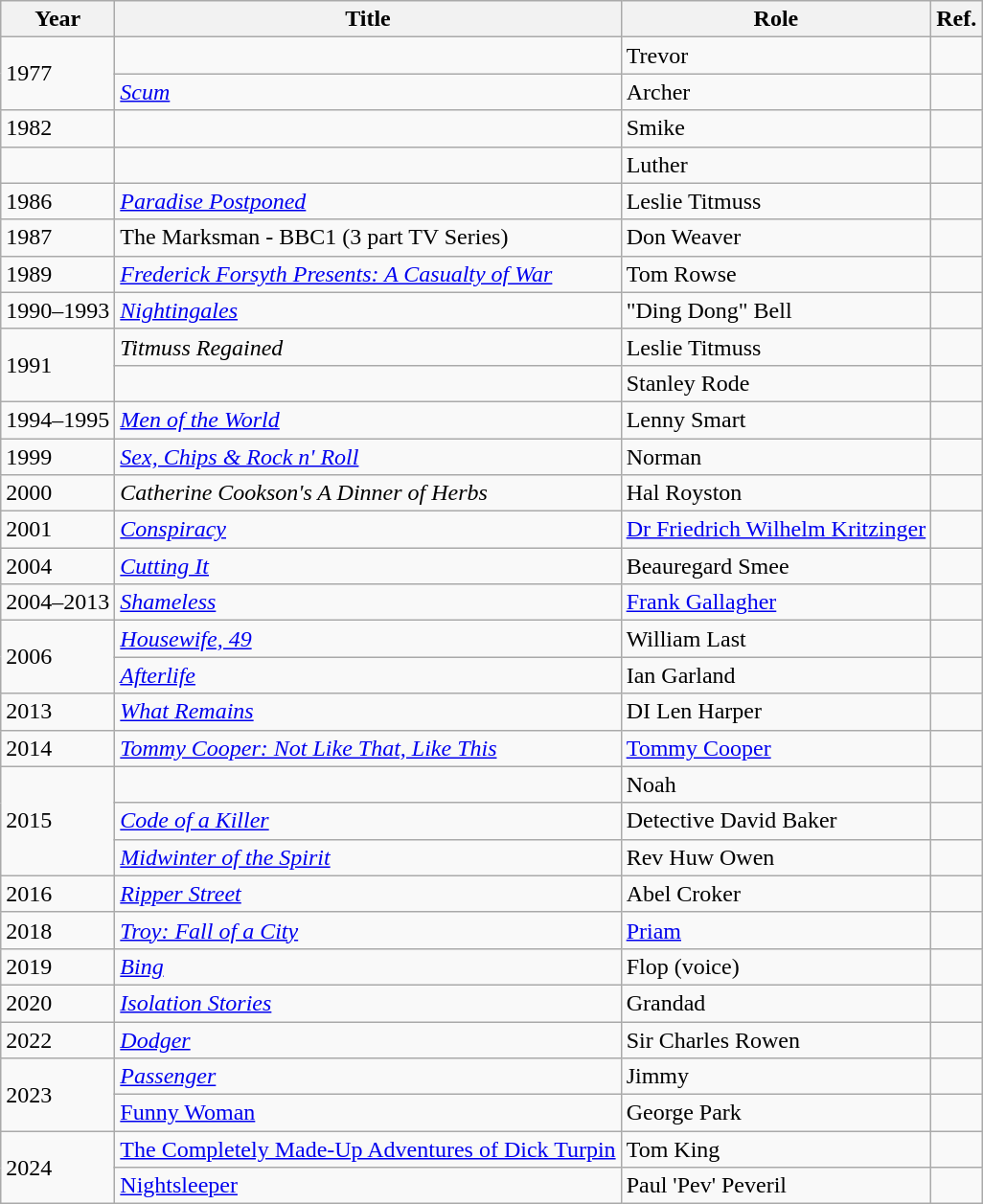<table class="wikitable sortable">
<tr>
<th>Year</th>
<th>Title</th>
<th>Role</th>
<th>Ref.</th>
</tr>
<tr>
<td rowspan="2">1977</td>
<td><em></em></td>
<td>Trevor</td>
<td></td>
</tr>
<tr>
<td><em><a href='#'>Scum</a></em></td>
<td>Archer</td>
<td></td>
</tr>
<tr>
<td>1982</td>
<td><em></em></td>
<td>Smike</td>
<td></td>
</tr>
<tr>
<td></td>
<td><em></em> </td>
<td>Luther</td>
<td></td>
</tr>
<tr>
<td>1986</td>
<td><em><a href='#'>Paradise Postponed</a></em></td>
<td>Leslie Titmuss</td>
<td></td>
</tr>
<tr>
<td>1987</td>
<td>The Marksman - BBC1 (3 part TV Series)</td>
<td>Don Weaver</td>
<td></td>
</tr>
<tr>
<td>1989</td>
<td><em><a href='#'>Frederick Forsyth Presents: A Casualty of War</a></em></td>
<td>Tom Rowse</td>
<td></td>
</tr>
<tr>
<td>1990–1993</td>
<td><em><a href='#'>Nightingales</a></em></td>
<td>"Ding Dong" Bell</td>
<td></td>
</tr>
<tr>
<td rowspan="2">1991</td>
<td><em>Titmuss Regained</em></td>
<td>Leslie Titmuss</td>
<td></td>
</tr>
<tr>
<td><em></em></td>
<td>Stanley Rode</td>
<td></td>
</tr>
<tr>
<td>1994–1995</td>
<td><em><a href='#'>Men of the World</a></em></td>
<td>Lenny Smart</td>
<td></td>
</tr>
<tr>
<td>1999</td>
<td><em><a href='#'>Sex, Chips & Rock n' Roll</a></em></td>
<td>Norman</td>
<td></td>
</tr>
<tr>
<td>2000</td>
<td><em>Catherine Cookson's A Dinner of Herbs</em></td>
<td>Hal Royston</td>
<td></td>
</tr>
<tr>
<td>2001</td>
<td><em><a href='#'>Conspiracy</a></em></td>
<td><a href='#'>Dr Friedrich Wilhelm Kritzinger</a></td>
<td></td>
</tr>
<tr>
<td>2004</td>
<td><em><a href='#'>Cutting It</a></em></td>
<td>Beauregard Smee</td>
<td></td>
</tr>
<tr>
<td>2004–2013</td>
<td><em><a href='#'>Shameless</a></em></td>
<td><a href='#'>Frank Gallagher</a></td>
<td></td>
</tr>
<tr>
<td rowspan="2">2006</td>
<td><em><a href='#'>Housewife, 49</a></em></td>
<td>William Last</td>
<td></td>
</tr>
<tr>
<td><em><a href='#'>Afterlife</a></em></td>
<td>Ian Garland</td>
<td></td>
</tr>
<tr>
<td>2013</td>
<td><em><a href='#'>What Remains</a></em></td>
<td>DI Len Harper</td>
<td></td>
</tr>
<tr>
<td>2014</td>
<td><em><a href='#'>Tommy Cooper: Not Like That, Like This</a></em></td>
<td><a href='#'>Tommy Cooper</a></td>
<td></td>
</tr>
<tr>
<td rowspan="3">2015</td>
<td><em></em></td>
<td>Noah</td>
<td></td>
</tr>
<tr>
<td><em><a href='#'>Code of a Killer</a></em></td>
<td>Detective David Baker</td>
<td></td>
</tr>
<tr>
<td><em><a href='#'>Midwinter of the Spirit</a></em> </td>
<td>Rev Huw Owen</td>
<td></td>
</tr>
<tr>
<td>2016</td>
<td><em><a href='#'>Ripper Street</a></em></td>
<td>Abel Croker</td>
<td></td>
</tr>
<tr>
<td>2018</td>
<td><em><a href='#'>Troy: Fall of a City</a></em></td>
<td><a href='#'>Priam</a></td>
<td></td>
</tr>
<tr>
<td>2019</td>
<td><em><a href='#'>Bing</a></em></td>
<td>Flop (voice)</td>
<td></td>
</tr>
<tr>
<td>2020</td>
<td><em><a href='#'>Isolation Stories</a></em></td>
<td>Grandad</td>
<td></td>
</tr>
<tr>
<td>2022</td>
<td><em><a href='#'>Dodger</a></em></td>
<td>Sir Charles Rowen</td>
<td></td>
</tr>
<tr>
<td rowspan="2">2023</td>
<td><em><a href='#'>Passenger</a></td>
<td>Jimmy</td>
<td></td>
</tr>
<tr>
<td></em><a href='#'>Funny Woman</a><em></td>
<td>George Park</td>
<td></td>
</tr>
<tr>
<td rowspan="2">2024</td>
<td></em><a href='#'>The Completely Made-Up Adventures of Dick Turpin</a><em></td>
<td>Tom King</td>
<td></td>
</tr>
<tr>
<td></em><a href='#'>Nightsleeper</a><em></td>
<td>Paul 'Pev' Peveril</td>
<td></td>
</tr>
</table>
